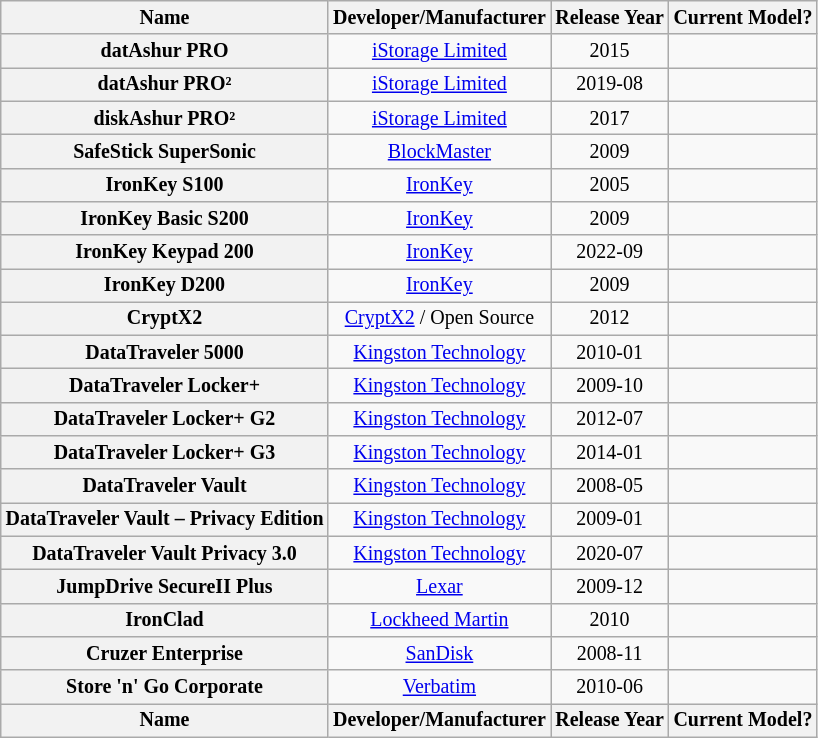<table class="wikitable sortable" style="text-align: center; font-size: smaller; table-layout: fixed;">
<tr>
<th>Name</th>
<th>Developer/Manufacturer</th>
<th>Release Year</th>
<th>Current Model?</th>
</tr>
<tr>
<th>datAshur PRO</th>
<td><a href='#'>iStorage Limited</a></td>
<td>2015</td>
<td></td>
</tr>
<tr>
<th>datAshur PRO²</th>
<td><a href='#'>iStorage Limited</a></td>
<td>2019-08</td>
<td></td>
</tr>
<tr>
<th>diskAshur PRO²</th>
<td><a href='#'>iStorage Limited</a></td>
<td>2017</td>
<td></td>
</tr>
<tr>
<th>SafeStick SuperSonic</th>
<td><a href='#'>BlockMaster</a></td>
<td>2009</td>
<td></td>
</tr>
<tr>
<th>IronKey S100</th>
<td><a href='#'>IronKey</a></td>
<td>2005</td>
<td></td>
</tr>
<tr>
<th>IronKey Basic S200</th>
<td><a href='#'>IronKey</a></td>
<td>2009</td>
<td></td>
</tr>
<tr>
<th>IronKey Keypad 200</th>
<td><a href='#'>IronKey</a></td>
<td>2022-09</td>
<td></td>
</tr>
<tr>
<th>IronKey D200</th>
<td><a href='#'>IronKey</a></td>
<td>2009</td>
<td></td>
</tr>
<tr>
<th>CryptX2</th>
<td><a href='#'>CryptX2</a> / Open Source</td>
<td>2012</td>
<td></td>
</tr>
<tr>
<th>DataTraveler 5000</th>
<td><a href='#'>Kingston Technology</a></td>
<td>2010-01</td>
<td></td>
</tr>
<tr>
<th>DataTraveler Locker+</th>
<td><a href='#'>Kingston Technology</a></td>
<td>2009-10</td>
<td></td>
</tr>
<tr>
<th>DataTraveler Locker+ G2</th>
<td><a href='#'>Kingston Technology</a></td>
<td>2012-07</td>
<td></td>
</tr>
<tr>
<th>DataTraveler Locker+ G3</th>
<td><a href='#'>Kingston Technology</a></td>
<td>2014-01</td>
<td></td>
</tr>
<tr>
<th>DataTraveler Vault</th>
<td><a href='#'>Kingston Technology</a></td>
<td>2008-05</td>
<td></td>
</tr>
<tr>
<th>DataTraveler Vault – Privacy Edition</th>
<td><a href='#'>Kingston Technology</a></td>
<td>2009-01</td>
<td></td>
</tr>
<tr>
<th>DataTraveler Vault Privacy 3.0</th>
<td><a href='#'>Kingston Technology</a></td>
<td>2020-07</td>
<td></td>
</tr>
<tr>
<th>JumpDrive SecureII Plus</th>
<td><a href='#'>Lexar</a></td>
<td>2009-12</td>
<td></td>
</tr>
<tr>
<th>IronClad</th>
<td><a href='#'>Lockheed Martin</a></td>
<td>2010</td>
<td></td>
</tr>
<tr>
<th>Cruzer Enterprise</th>
<td><a href='#'>SanDisk</a></td>
<td>2008-11</td>
<td></td>
</tr>
<tr>
<th>Store 'n' Go Corporate</th>
<td><a href='#'>Verbatim</a></td>
<td>2010-06</td>
<td></td>
</tr>
<tr class="sortbottom">
<th>Name</th>
<th>Developer/Manufacturer</th>
<th>Release Year</th>
<th>Current Model?</th>
</tr>
</table>
